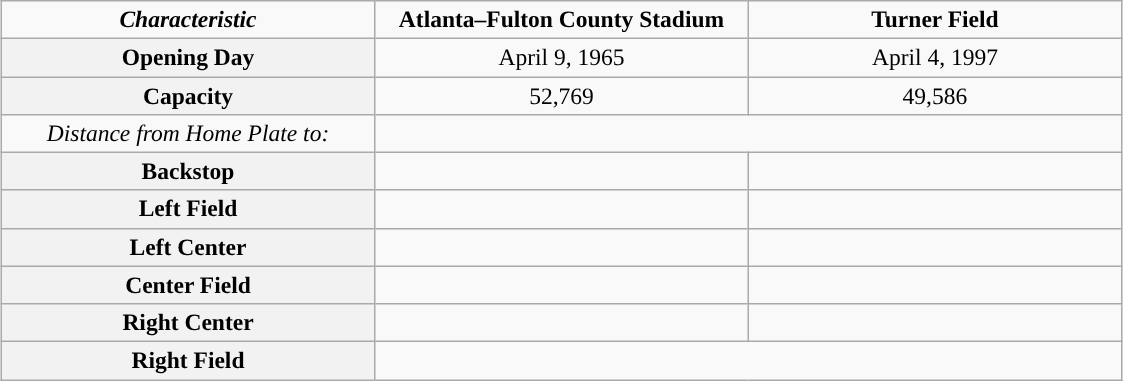<table class="wikitable" align=center style="margin-left:15px; text-align:center; font-size:98%;">
<tr>
<td width="30%"><strong><em>Characteristic</em></strong></td>
<td width="30%"><strong>Atlanta–Fulton County Stadium</strong></td>
<td width="30%"><strong>Turner Field</strong></td>
</tr>
<tr>
<th>Opening Day</th>
<td>April 9, 1965</td>
<td>April 4, 1997</td>
</tr>
<tr>
<th>Capacity</th>
<td>52,769</td>
<td>49,586</td>
</tr>
<tr>
<td><em>Distance from Home Plate to:</em></td>
<td colspan="2"> </td>
</tr>
<tr>
<th>Backstop</th>
<td></td>
<td></td>
</tr>
<tr>
<th>Left Field</th>
<td></td>
<td></td>
</tr>
<tr>
<th>Left Center</th>
<td></td>
<td></td>
</tr>
<tr>
<th>Center Field</th>
<td></td>
<td></td>
</tr>
<tr>
<th>Right Center</th>
<td></td>
<td></td>
</tr>
<tr>
<th>Right Field</th>
<td colspan=2></td>
</tr>
</table>
